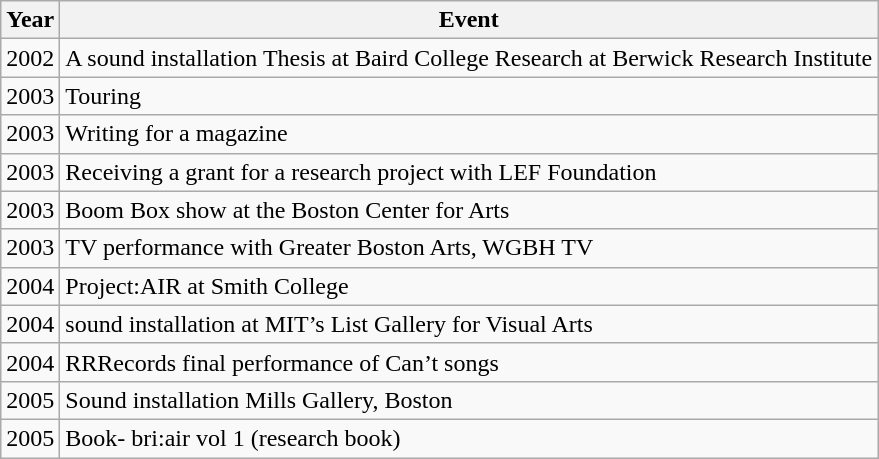<table class=wikitable style="text-align:left">
<tr>
<th>Year</th>
<th>Event</th>
</tr>
<tr>
<td>2002</td>
<td>A sound installation Thesis at Baird College Research at Berwick Research Institute</td>
</tr>
<tr>
<td>2003</td>
<td>Touring</td>
</tr>
<tr>
<td>2003</td>
<td>Writing for a magazine</td>
</tr>
<tr>
<td>2003</td>
<td>Receiving a grant for a research project with LEF Foundation</td>
</tr>
<tr>
<td>2003</td>
<td>Boom Box show at the Boston Center for Arts</td>
</tr>
<tr>
<td>2003</td>
<td>TV performance with Greater Boston Arts, WGBH TV</td>
</tr>
<tr>
<td>2004</td>
<td>Project:AIR at Smith College</td>
</tr>
<tr>
<td>2004</td>
<td>sound installation at MIT’s List Gallery for Visual Arts</td>
</tr>
<tr>
<td>2004</td>
<td>RRRecords final performance of Can’t songs</td>
</tr>
<tr>
<td>2005</td>
<td>Sound installation Mills Gallery, Boston</td>
</tr>
<tr>
<td>2005</td>
<td>Book- bri:air vol 1 (research book)</td>
</tr>
</table>
